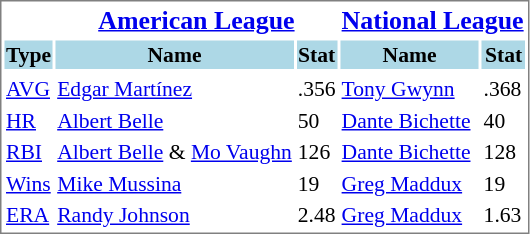<table cellpadding="1" style="width:auto;font-size: 90%; border: 1px solid gray;">
<tr align="center" style="font-size: larger;">
<td> </td>
<th colspan=2><a href='#'>American League</a></th>
<th colspan=2><a href='#'>National League</a></th>
</tr>
<tr style="background:lightblue;">
<th>Type</th>
<th>Name</th>
<th>Stat</th>
<th>Name</th>
<th>Stat</th>
</tr>
<tr align="center" style="vertical-align: middle;" style="background:lightblue;">
</tr>
<tr>
<td><a href='#'>AVG</a></td>
<td><a href='#'>Edgar Martínez</a></td>
<td>.356</td>
<td><a href='#'>Tony Gwynn</a></td>
<td>.368</td>
</tr>
<tr>
<td><a href='#'>HR</a></td>
<td><a href='#'>Albert Belle</a></td>
<td>50</td>
<td><a href='#'>Dante Bichette</a></td>
<td>40</td>
</tr>
<tr>
<td><a href='#'>RBI</a></td>
<td><a href='#'>Albert Belle</a> & <a href='#'>Mo Vaughn</a></td>
<td>126</td>
<td><a href='#'>Dante Bichette</a></td>
<td>128</td>
</tr>
<tr>
<td><a href='#'>Wins</a></td>
<td><a href='#'>Mike Mussina</a></td>
<td>19</td>
<td><a href='#'>Greg Maddux</a></td>
<td>19</td>
</tr>
<tr>
<td><a href='#'>ERA</a></td>
<td><a href='#'>Randy Johnson</a></td>
<td>2.48</td>
<td><a href='#'>Greg Maddux</a></td>
<td>1.63</td>
</tr>
</table>
